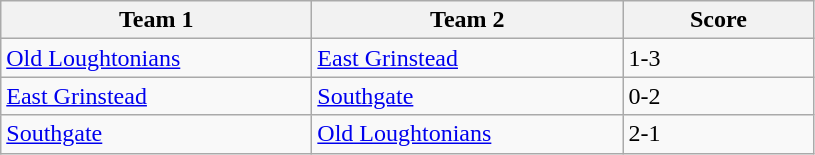<table class="wikitable" style="font-size: 100%">
<tr>
<th width=200>Team 1</th>
<th width=200>Team 2</th>
<th width=120>Score</th>
</tr>
<tr>
<td><a href='#'>Old Loughtonians</a></td>
<td><a href='#'>East Grinstead</a></td>
<td>1-3</td>
</tr>
<tr>
<td><a href='#'>East Grinstead</a></td>
<td><a href='#'>Southgate</a></td>
<td>0-2</td>
</tr>
<tr>
<td><a href='#'>Southgate</a></td>
<td><a href='#'>Old Loughtonians</a></td>
<td>2-1</td>
</tr>
</table>
